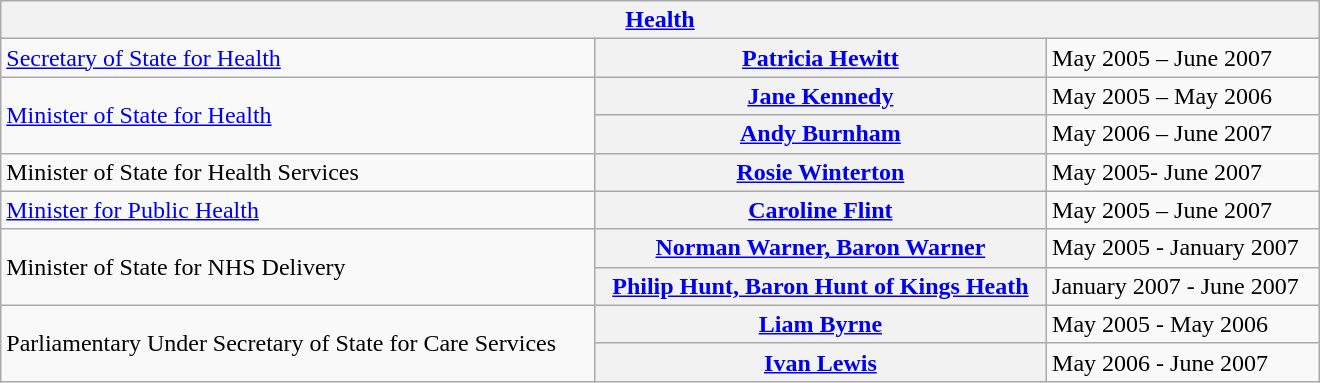<table class="wikitable plainrowheaders" width=100% style="max-width:55em;">
<tr>
<th colspan=4><a href='#'>Health</a></th>
</tr>
<tr>
<td><a href='#'>Secretary of State for Health</a></td>
<th scope="row" style="font-weight:bold;"><a href='#'>Patricia Hewitt</a></th>
<td>May 2005 – June 2007</td>
</tr>
<tr>
<td rowspan="2"><a href='#'>Minister of State for Health</a></td>
<th scope="row"><a href='#'>Jane Kennedy</a></th>
<td>May 2005 – May 2006</td>
</tr>
<tr>
<th scope="row"><a href='#'>Andy Burnham</a></th>
<td>May 2006 – June 2007</td>
</tr>
<tr>
<td>Minister of State for Health Services</td>
<th scope="row"><a href='#'>Rosie Winterton</a></th>
<td>May 2005- June 2007</td>
</tr>
<tr>
<td><a href='#'>Minister for Public Health</a></td>
<th scope="row"><a href='#'>Caroline Flint</a></th>
<td>May 2005 – June 2007</td>
</tr>
<tr>
<td rowspan="2">Minister of State for NHS Delivery</td>
<th scope="row"><a href='#'>Norman Warner, Baron Warner</a></th>
<td>May 2005 - January 2007</td>
</tr>
<tr>
<th scope="row"><a href='#'>Philip Hunt, Baron Hunt of Kings Heath</a></th>
<td>January 2007 - June 2007</td>
</tr>
<tr>
<td rowspan="2">Parliamentary Under Secretary of State for Care Services</td>
<th scope="row"><a href='#'>Liam Byrne</a></th>
<td>May 2005 - May 2006</td>
</tr>
<tr>
<th scope="row"><a href='#'>Ivan Lewis</a></th>
<td>May 2006 - June 2007</td>
</tr>
</table>
